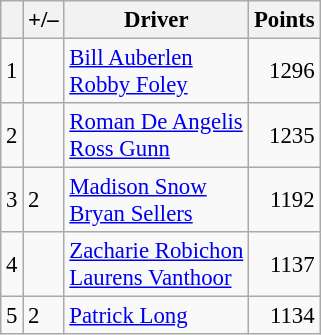<table class="wikitable" style="font-size: 95%;">
<tr>
<th scope="col"></th>
<th scope="col">+/–</th>
<th scope="col">Driver</th>
<th scope="col">Points</th>
</tr>
<tr>
<td align=center>1</td>
<td align="left"></td>
<td> <a href='#'>Bill Auberlen</a><br> <a href='#'>Robby Foley</a></td>
<td align=right>1296</td>
</tr>
<tr>
<td align=center>2</td>
<td align="left"></td>
<td> <a href='#'>Roman De Angelis</a><br> <a href='#'>Ross Gunn</a></td>
<td align=right>1235</td>
</tr>
<tr>
<td align=center>3</td>
<td align="left"> 2</td>
<td> <a href='#'>Madison Snow</a><br> <a href='#'>Bryan Sellers</a></td>
<td align=right>1192</td>
</tr>
<tr>
<td align=center>4</td>
<td align="left"></td>
<td> <a href='#'>Zacharie Robichon</a><br> <a href='#'>Laurens Vanthoor</a></td>
<td align=right>1137</td>
</tr>
<tr>
<td align=center>5</td>
<td align="left"> 2</td>
<td> <a href='#'>Patrick Long</a></td>
<td align=right>1134</td>
</tr>
</table>
